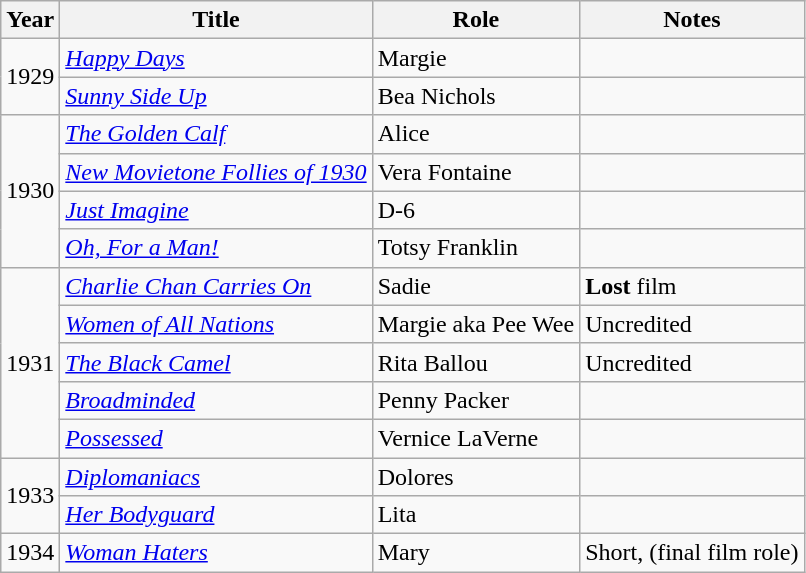<table class="wikitable sortable">
<tr>
<th>Year</th>
<th>Title</th>
<th>Role</th>
<th class="unsortable">Notes</th>
</tr>
<tr>
<td rowspan=2>1929</td>
<td><em><a href='#'>Happy Days</a></em></td>
<td>Margie</td>
<td></td>
</tr>
<tr>
<td><em><a href='#'>Sunny Side Up</a></em></td>
<td>Bea Nichols</td>
<td></td>
</tr>
<tr>
<td rowspan=4>1930</td>
<td data-sort-value="Golden Calf, The"><em><a href='#'>The Golden Calf</a></em></td>
<td>Alice</td>
<td></td>
</tr>
<tr>
<td><em><a href='#'>New Movietone Follies of 1930</a></em></td>
<td>Vera Fontaine</td>
<td></td>
</tr>
<tr>
<td><em><a href='#'>Just Imagine</a></em></td>
<td>D-6</td>
<td></td>
</tr>
<tr>
<td><em><a href='#'>Oh, For a Man!</a></em></td>
<td>Totsy Franklin</td>
<td></td>
</tr>
<tr>
<td rowspan=5>1931</td>
<td><em><a href='#'>Charlie Chan Carries On</a></em></td>
<td>Sadie</td>
<td><strong>Lost</strong> film</td>
</tr>
<tr>
<td><em><a href='#'>Women of All Nations</a></em></td>
<td>Margie aka Pee Wee</td>
<td>Uncredited</td>
</tr>
<tr>
<td data-sort-value="Black Camel, The"><em><a href='#'>The Black Camel</a></em></td>
<td>Rita Ballou</td>
<td>Uncredited</td>
</tr>
<tr>
<td><em><a href='#'>Broadminded</a></em></td>
<td>Penny Packer</td>
<td></td>
</tr>
<tr>
<td><em><a href='#'>Possessed</a></em></td>
<td>Vernice LaVerne</td>
<td></td>
</tr>
<tr>
<td rowspan=2>1933</td>
<td><em><a href='#'>Diplomaniacs</a></em></td>
<td>Dolores</td>
<td></td>
</tr>
<tr>
<td><em><a href='#'>Her Bodyguard</a></em></td>
<td>Lita</td>
<td></td>
</tr>
<tr>
<td>1934</td>
<td><em><a href='#'>Woman Haters</a></em></td>
<td>Mary</td>
<td>Short, (final film role)</td>
</tr>
</table>
